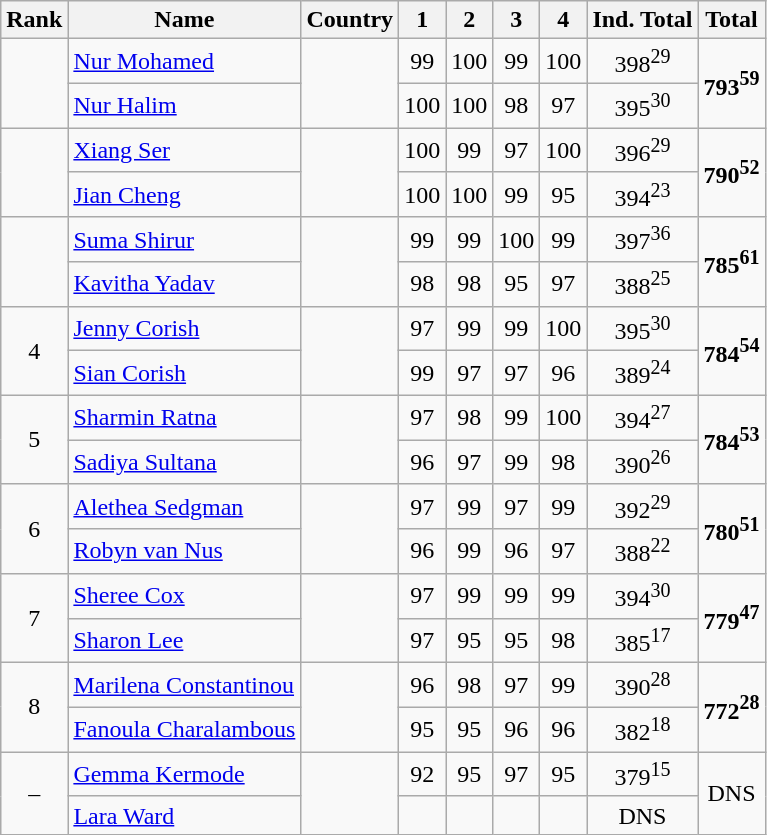<table class="wikitable sortable" style="text-align:center;">
<tr>
<th>Rank</th>
<th>Name</th>
<th>Country</th>
<th>1</th>
<th>2</th>
<th>3</th>
<th>4</th>
<th>Ind. Total</th>
<th>Total</th>
</tr>
<tr>
<td rowspan=2></td>
<td align=left><a href='#'>Nur Mohamed</a></td>
<td rowspan=2></td>
<td>99</td>
<td>100</td>
<td>99</td>
<td>100</td>
<td>398<sup>29</sup></td>
<td rowspan=2><strong>793<sup>59</sup></strong></td>
</tr>
<tr>
<td align=left><a href='#'>Nur Halim</a></td>
<td>100</td>
<td>100</td>
<td>98</td>
<td>97</td>
<td>395<sup>30</sup></td>
</tr>
<tr>
<td rowspan=2></td>
<td align=left><a href='#'>Xiang Ser</a></td>
<td rowspan=2></td>
<td>100</td>
<td>99</td>
<td>97</td>
<td>100</td>
<td>396<sup>29</sup></td>
<td rowspan=2><strong>790<sup>52</sup></strong></td>
</tr>
<tr>
<td align=left><a href='#'>Jian Cheng</a></td>
<td>100</td>
<td>100</td>
<td>99</td>
<td>95</td>
<td>394<sup>23</sup></td>
</tr>
<tr>
<td rowspan=2></td>
<td align=left><a href='#'>Suma Shirur</a></td>
<td rowspan=2></td>
<td>99</td>
<td>99</td>
<td>100</td>
<td>99</td>
<td>397<sup>36</sup></td>
<td rowspan=2><strong>785<sup>61</sup></strong></td>
</tr>
<tr>
<td align=left><a href='#'>Kavitha Yadav</a></td>
<td>98</td>
<td>98</td>
<td>95</td>
<td>97</td>
<td>388<sup>25</sup></td>
</tr>
<tr>
<td rowspan=2>4</td>
<td align=left><a href='#'>Jenny Corish</a></td>
<td rowspan=2></td>
<td>97</td>
<td>99</td>
<td>99</td>
<td>100</td>
<td>395<sup>30</sup></td>
<td rowspan=2><strong>784<sup>54</sup></strong></td>
</tr>
<tr>
<td align=left><a href='#'>Sian Corish</a></td>
<td>99</td>
<td>97</td>
<td>97</td>
<td>96</td>
<td>389<sup>24</sup></td>
</tr>
<tr>
<td rowspan=2>5</td>
<td align=left><a href='#'>Sharmin Ratna</a></td>
<td rowspan=2></td>
<td>97</td>
<td>98</td>
<td>99</td>
<td>100</td>
<td>394<sup>27</sup></td>
<td rowspan=2><strong>784<sup>53</sup></strong></td>
</tr>
<tr>
<td align=left><a href='#'>Sadiya Sultana</a></td>
<td>96</td>
<td>97</td>
<td>99</td>
<td>98</td>
<td>390<sup>26</sup></td>
</tr>
<tr>
<td rowspan=2>6</td>
<td align=left><a href='#'>Alethea Sedgman</a></td>
<td rowspan=2></td>
<td>97</td>
<td>99</td>
<td>97</td>
<td>99</td>
<td>392<sup>29</sup></td>
<td rowspan=2><strong>780<sup>51</sup></strong></td>
</tr>
<tr>
<td align=left><a href='#'>Robyn van Nus</a></td>
<td>96</td>
<td>99</td>
<td>96</td>
<td>97</td>
<td>388<sup>22</sup></td>
</tr>
<tr>
<td rowspan=2>7</td>
<td align=left><a href='#'>Sheree Cox</a></td>
<td rowspan=2></td>
<td>97</td>
<td>99</td>
<td>99</td>
<td>99</td>
<td>394<sup>30</sup></td>
<td rowspan=2><strong>779<sup>47</sup></strong></td>
</tr>
<tr>
<td align=left><a href='#'>Sharon Lee</a></td>
<td>97</td>
<td>95</td>
<td>95</td>
<td>98</td>
<td>385<sup>17</sup></td>
</tr>
<tr>
<td rowspan=2>8</td>
<td align=left><a href='#'>Marilena Constantinou</a></td>
<td rowspan=2></td>
<td>96</td>
<td>98</td>
<td>97</td>
<td>99</td>
<td>390<sup>28</sup></td>
<td rowspan=2><strong>772<sup>28</sup></strong></td>
</tr>
<tr>
<td align=left><a href='#'>Fanoula Charalambous</a></td>
<td>95</td>
<td>95</td>
<td>96</td>
<td>96</td>
<td>382<sup>18</sup></td>
</tr>
<tr>
<td rowspan=2>–</td>
<td align=left><a href='#'>Gemma Kermode</a></td>
<td rowspan=2></td>
<td>92</td>
<td>95</td>
<td>97</td>
<td>95</td>
<td>379<sup>15</sup></td>
<td rowspan=2>DNS</td>
</tr>
<tr>
<td align=left><a href='#'>Lara Ward</a></td>
<td></td>
<td></td>
<td></td>
<td></td>
<td>DNS</td>
</tr>
</table>
